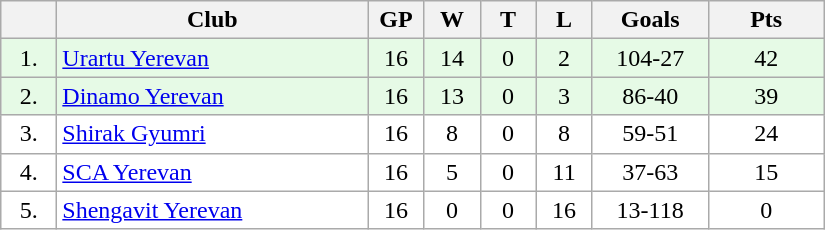<table class="wikitable">
<tr>
<th width="30"></th>
<th width="200">Club</th>
<th width="30">GP</th>
<th width="30">W</th>
<th width="30">T</th>
<th width="30">L</th>
<th width="70">Goals</th>
<th width="70">Pts</th>
</tr>
<tr bgcolor="#e6fae6" align="center">
<td>1.</td>
<td align="left"><a href='#'>Urartu Yerevan</a></td>
<td>16</td>
<td>14</td>
<td>0</td>
<td>2</td>
<td>104-27</td>
<td>42</td>
</tr>
<tr bgcolor="#e6fae6" align="center">
<td>2.</td>
<td align="left"><a href='#'>Dinamo Yerevan</a></td>
<td>16</td>
<td>13</td>
<td>0</td>
<td>3</td>
<td>86-40</td>
<td>39</td>
</tr>
<tr bgcolor="#FFFFFF" align="center">
<td>3.</td>
<td align="left"><a href='#'>Shirak Gyumri</a></td>
<td>16</td>
<td>8</td>
<td>0</td>
<td>8</td>
<td>59-51</td>
<td>24</td>
</tr>
<tr bgcolor="#FFFFFF" align="center">
<td>4.</td>
<td align="left"><a href='#'>SCA Yerevan</a></td>
<td>16</td>
<td>5</td>
<td>0</td>
<td>11</td>
<td>37-63</td>
<td>15</td>
</tr>
<tr bgcolor="#FFFFFF" align="center">
<td>5.</td>
<td align="left"><a href='#'>Shengavit Yerevan</a></td>
<td>16</td>
<td>0</td>
<td>0</td>
<td>16</td>
<td>13-118</td>
<td>0</td>
</tr>
</table>
